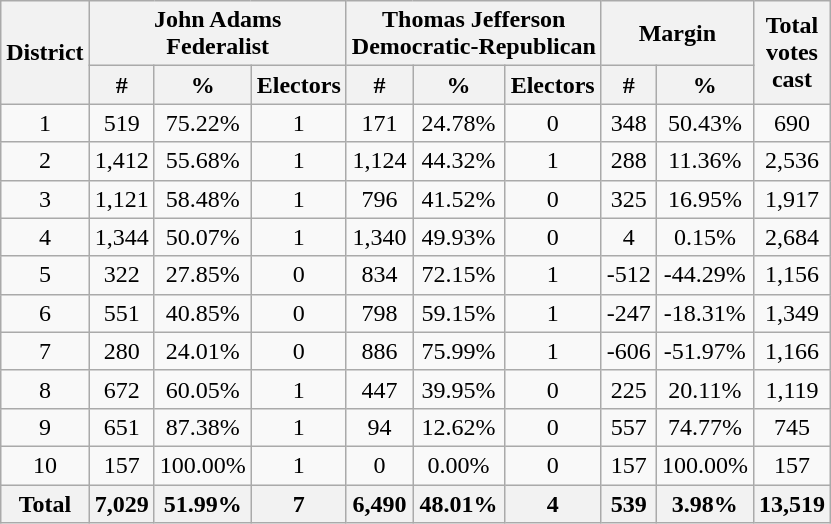<table class="wikitable sortable">
<tr>
<th rowspan="2">District</th>
<th colspan="3">John Adams<br>Federalist</th>
<th colspan="3">Thomas Jefferson<br>Democratic-Republican</th>
<th colspan="2">Margin</th>
<th rowspan="2">Total<br>votes<br>cast</th>
</tr>
<tr>
<th>#</th>
<th>%</th>
<th>Electors</th>
<th>#</th>
<th>%</th>
<th>Electors</th>
<th>#</th>
<th>%</th>
</tr>
<tr style="text-align:center;">
<td>1</td>
<td>519</td>
<td>75.22%</td>
<td>1</td>
<td>171</td>
<td>24.78%</td>
<td>0</td>
<td>348</td>
<td>50.43%</td>
<td>690</td>
</tr>
<tr style="text-align:center;">
<td>2</td>
<td>1,412</td>
<td>55.68%</td>
<td>1</td>
<td>1,124</td>
<td>44.32%</td>
<td>1</td>
<td>288</td>
<td>11.36%</td>
<td>2,536</td>
</tr>
<tr style="text-align:center;">
<td>3</td>
<td>1,121</td>
<td>58.48%</td>
<td>1</td>
<td>796</td>
<td>41.52%</td>
<td>0</td>
<td>325</td>
<td>16.95%</td>
<td>1,917</td>
</tr>
<tr style="text-align:center;">
<td>4</td>
<td>1,344</td>
<td>50.07%</td>
<td>1</td>
<td>1,340</td>
<td>49.93%</td>
<td>0</td>
<td>4</td>
<td>0.15%</td>
<td>2,684</td>
</tr>
<tr style="text-align:center;">
<td>5</td>
<td>322</td>
<td>27.85%</td>
<td>0</td>
<td>834</td>
<td>72.15%</td>
<td>1</td>
<td>-512</td>
<td>-44.29%</td>
<td>1,156</td>
</tr>
<tr style="text-align:center;">
<td>6</td>
<td>551</td>
<td>40.85%</td>
<td>0</td>
<td>798</td>
<td>59.15%</td>
<td>1</td>
<td>-247</td>
<td>-18.31%</td>
<td>1,349</td>
</tr>
<tr style="text-align:center;">
<td>7</td>
<td>280</td>
<td>24.01%</td>
<td>0</td>
<td>886</td>
<td>75.99%</td>
<td>1</td>
<td>-606</td>
<td>-51.97%</td>
<td>1,166</td>
</tr>
<tr style="text-align:center;">
<td>8</td>
<td>672</td>
<td>60.05%</td>
<td>1</td>
<td>447</td>
<td>39.95%</td>
<td>0</td>
<td>225</td>
<td>20.11%</td>
<td>1,119</td>
</tr>
<tr style="text-align:center;">
<td>9</td>
<td>651</td>
<td>87.38%</td>
<td>1</td>
<td>94</td>
<td>12.62%</td>
<td>0</td>
<td>557</td>
<td>74.77%</td>
<td>745</td>
</tr>
<tr style="text-align:center;">
<td>10</td>
<td>157</td>
<td>100.00%</td>
<td>1</td>
<td>0</td>
<td>0.00%</td>
<td>0</td>
<td>157</td>
<td>100.00%</td>
<td>157</td>
</tr>
<tr style="text-align:center;">
<th>Total</th>
<th>7,029</th>
<th>51.99%</th>
<th>7</th>
<th>6,490</th>
<th>48.01%</th>
<th>4</th>
<th>539</th>
<th>3.98%</th>
<th>13,519</th>
</tr>
</table>
